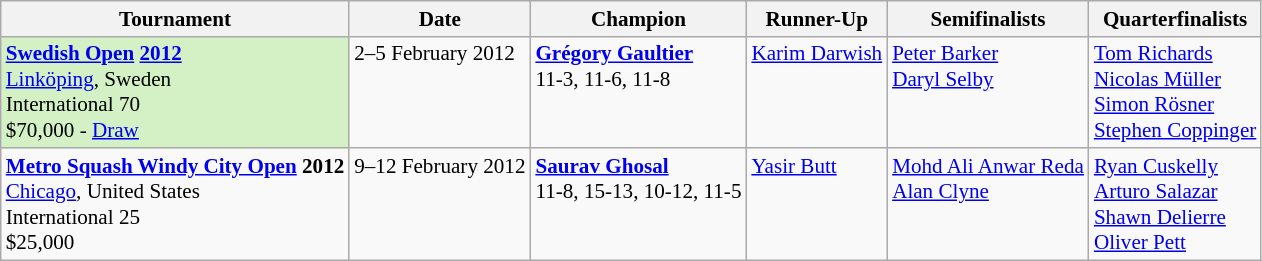<table class="wikitable" style="font-size:88%">
<tr>
<th>Tournament</th>
<th>Date</th>
<th>Champion</th>
<th>Runner-Up</th>
<th>Semifinalists</th>
<th>Quarterfinalists</th>
</tr>
<tr valign=top>
<td style="background:#D4F1C5;"><strong><a href='#'>Swedish Open</a> <a href='#'>2012</a></strong><br> <a href='#'>Linköping</a>, Sweden<br>International 70<br>$70,000 - <a href='#'>Draw</a></td>
<td>2–5 February 2012</td>
<td> <strong><a href='#'>Grégory Gaultier</a></strong><br>11-3, 11-6, 11-8</td>
<td> <a href='#'>Karim Darwish</a></td>
<td> <a href='#'>Peter Barker</a><br> <a href='#'>Daryl Selby</a></td>
<td> <a href='#'>Tom Richards</a><br> <a href='#'>Nicolas Müller</a><br> <a href='#'>Simon Rösner</a><br> <a href='#'>Stephen Coppinger</a></td>
</tr>
<tr valign=top>
<td><strong><a href='#'>Metro Squash Windy City Open</a> 2012</strong><br> <a href='#'>Chicago</a>, United States<br>International 25<br>$25,000</td>
<td>9–12 February 2012</td>
<td> <strong><a href='#'>Saurav Ghosal</a></strong><br>11-8, 15-13, 10-12, 11-5</td>
<td> <a href='#'>Yasir Butt</a></td>
<td> <a href='#'>Mohd Ali Anwar Reda</a><br> <a href='#'>Alan Clyne</a></td>
<td> <a href='#'>Ryan Cuskelly</a><br> <a href='#'>Arturo Salazar</a><br> <a href='#'>Shawn Delierre</a><br> <a href='#'>Oliver Pett</a></td>
</tr>
</table>
